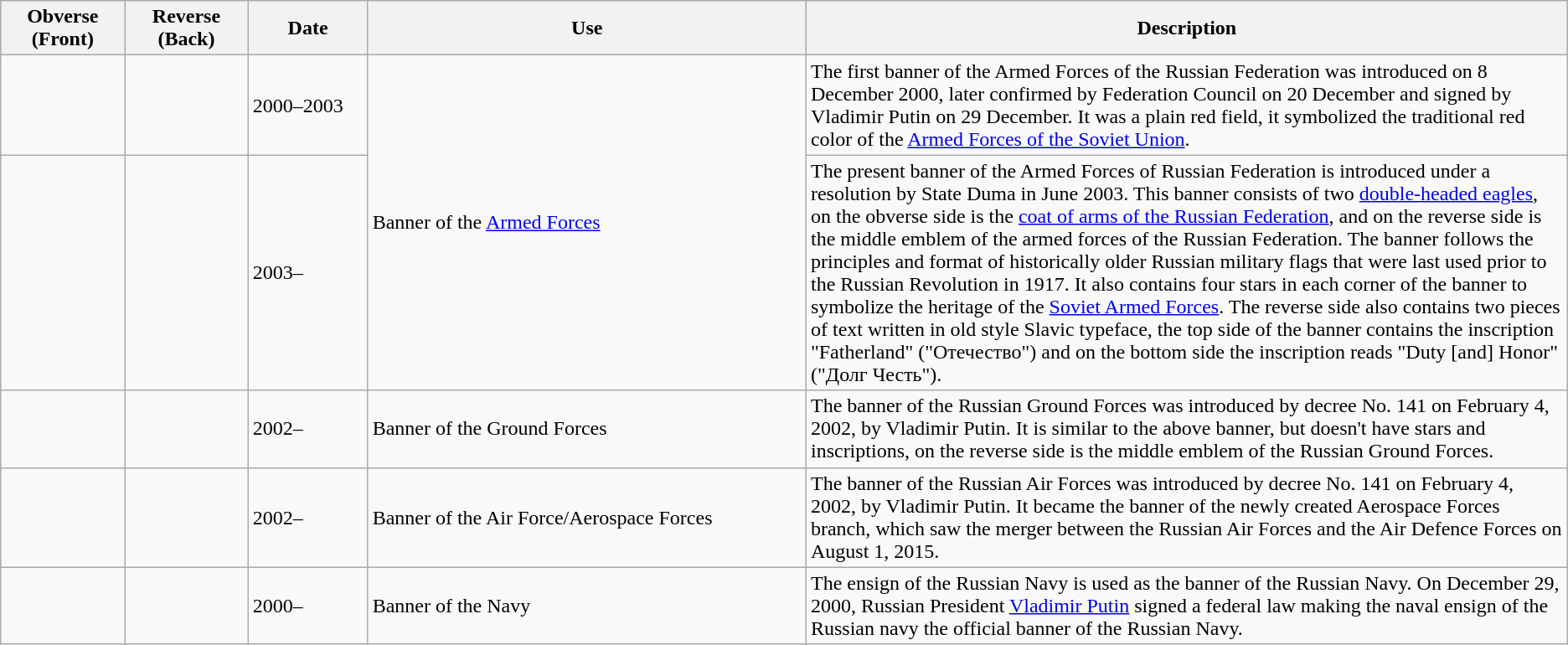<table class="wikitable">
<tr>
<th width="100">Obverse (Front)</th>
<th width="100">Reverse (Back)</th>
<th width="100">Date</th>
<th width="400">Use</th>
<th width="725">Description</th>
</tr>
<tr>
<td></td>
<td></td>
<td>2000–2003</td>
<td rowspan="2">Banner of the <a href='#'>Armed Forces</a></td>
<td>The first banner of the Armed Forces of the Russian Federation was introduced on 8 December 2000, later confirmed by Federation Council on 20 December and signed by Vladimir Putin on 29 December. It was a plain red field, it symbolized the traditional red color of the <a href='#'>Armed Forces of the Soviet Union</a>.</td>
</tr>
<tr>
<td></td>
<td></td>
<td>2003–</td>
<td>The present banner of the Armed Forces of Russian Federation is introduced under a resolution by State Duma in June 2003. This banner consists of two <a href='#'>double-headed eagles</a>, on the obverse side is the <a href='#'>coat of arms of the Russian Federation</a>, and on the reverse side is the middle emblem of the armed forces of the Russian Federation. The banner follows the principles and format of historically older Russian military flags that were last used prior to the Russian Revolution in 1917. It also contains four stars in each corner of the banner to symbolize the heritage of the <a href='#'>Soviet Armed Forces</a>. The reverse side also contains two pieces of text written in old style Slavic typeface, the top side of the banner contains the inscription "Fatherland" ("Отечество") and on the bottom side the inscription reads "Duty [and] Honor" ("Долг Честь").</td>
</tr>
<tr>
<td></td>
<td></td>
<td>2002–</td>
<td>Banner of the Ground Forces</td>
<td>The banner of the Russian Ground Forces was introduced by decree No. 141 on February 4, 2002, by Vladimir Putin. It is similar to the above banner, but doesn't have stars and inscriptions, on the reverse side is the middle emblem of the Russian Ground Forces.</td>
</tr>
<tr>
<td></td>
<td></td>
<td>2002–</td>
<td>Banner of the Air Force/Aerospace Forces</td>
<td>The banner of the Russian Air Forces was introduced by decree No. 141 on February 4, 2002, by Vladimir Putin. It became the banner of the newly created Aerospace Forces branch, which saw the merger between the Russian Air Forces and the Air Defence Forces on August 1, 2015.</td>
</tr>
<tr>
<td></td>
<td></td>
<td>2000–</td>
<td>Banner of the Navy</td>
<td>The ensign of the Russian Navy is used as the banner of the Russian Navy. On December 29, 2000, Russian President <a href='#'>Vladimir Putin</a> signed a federal law making the naval ensign of the Russian navy the official banner of the Russian Navy.</td>
</tr>
</table>
